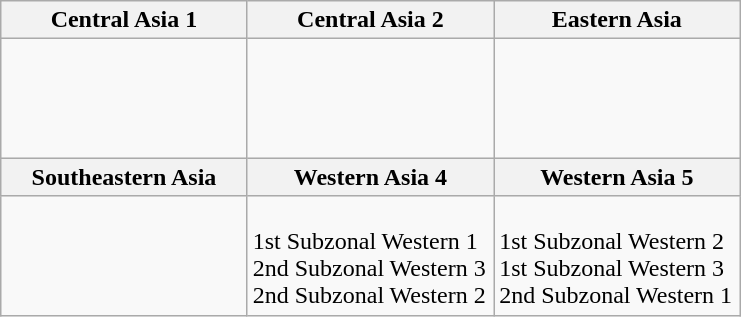<table class="wikitable">
<tr>
<th width=33%>Central Asia 1</th>
<th width=33%>Central Asia 2</th>
<th width=33%>Eastern Asia</th>
</tr>
<tr>
<td valign=top><br><br>
<br>
</td>
<td valign=top><br><br>
<br>
<br>
</td>
<td valign=top><br><br>
</td>
</tr>
<tr>
<th>Southeastern Asia</th>
<th>Western Asia 4</th>
<th>Western Asia 5</th>
</tr>
<tr>
<td valign=top><br><br>
<br>
<br>
</td>
<td valign=top><br>1st Subzonal Western 1<br>
2nd Subzonal Western 3<br>
2nd Subzonal Western 2</td>
<td valign=top><br>1st Subzonal Western 2<br>
1st Subzonal Western 3<br>
2nd Subzonal Western 1</td>
</tr>
</table>
